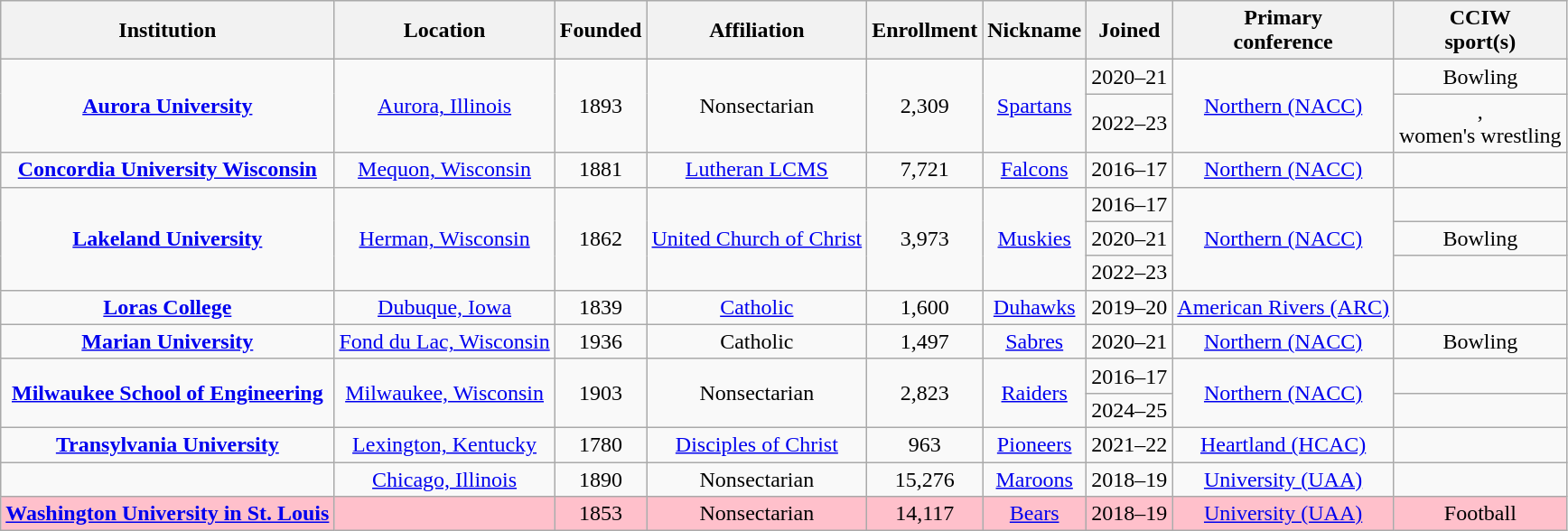<table class="wikitable sortable" style="text-align:center">
<tr>
<th>Institution</th>
<th>Location</th>
<th>Founded</th>
<th>Affiliation</th>
<th>Enrollment</th>
<th>Nickname</th>
<th>Joined</th>
<th>Primary<br>conference</th>
<th>CCIW<br>sport(s)</th>
</tr>
<tr>
<td rowspan=2><strong><a href='#'>Aurora University</a></strong></td>
<td rowspan=2><a href='#'>Aurora, Illinois</a></td>
<td rowspan=2>1893</td>
<td rowspan=2>Nonsectarian</td>
<td rowspan=2>2,309</td>
<td rowspan=2><a href='#'>Spartans</a></td>
<td>2020–21</td>
<td rowspan=2><a href='#'>Northern (NACC)</a></td>
<td>Bowling</td>
</tr>
<tr>
<td>2022–23</td>
<td>,<br>women's wrestling</td>
</tr>
<tr>
<td><strong><a href='#'>Concordia University Wisconsin</a></strong></td>
<td><a href='#'>Mequon, Wisconsin</a></td>
<td>1881</td>
<td><a href='#'>Lutheran LCMS</a></td>
<td>7,721</td>
<td><a href='#'>Falcons</a></td>
<td>2016–17</td>
<td><a href='#'>Northern (NACC)</a></td>
<td></td>
</tr>
<tr>
<td rowspan=3><strong><a href='#'>Lakeland University</a></strong></td>
<td rowspan=3><a href='#'>Herman, Wisconsin</a></td>
<td rowspan=3>1862</td>
<td rowspan=3><a href='#'>United Church of Christ</a></td>
<td rowspan=3>3,973</td>
<td rowspan=3><a href='#'>Muskies</a></td>
<td>2016–17</td>
<td rowspan=3><a href='#'>Northern (NACC)</a></td>
<td></td>
</tr>
<tr>
<td>2020–21</td>
<td>Bowling</td>
</tr>
<tr>
<td>2022–23</td>
<td></td>
</tr>
<tr>
<td><strong><a href='#'>Loras College</a></strong></td>
<td><a href='#'>Dubuque, Iowa</a></td>
<td>1839</td>
<td><a href='#'>Catholic</a><br></td>
<td>1,600</td>
<td><a href='#'>Duhawks</a></td>
<td>2019–20</td>
<td><a href='#'>American Rivers (ARC)</a></td>
<td></td>
</tr>
<tr>
<td><strong><a href='#'>Marian University</a></strong></td>
<td><a href='#'>Fond du Lac, Wisconsin</a></td>
<td>1936</td>
<td>Catholic</td>
<td>1,497</td>
<td><a href='#'>Sabres</a></td>
<td>2020–21</td>
<td><a href='#'>Northern (NACC)</a></td>
<td>Bowling</td>
</tr>
<tr>
<td rowspan="2"><strong><a href='#'>Milwaukee School of Engineering</a></strong></td>
<td rowspan="2"><a href='#'>Milwaukee, Wisconsin</a></td>
<td rowspan="2">1903</td>
<td rowspan="2">Nonsectarian</td>
<td rowspan="2">2,823</td>
<td rowspan="2"><a href='#'>Raiders</a></td>
<td>2016–17</td>
<td rowspan="2"><a href='#'>Northern (NACC)</a></td>
<td></td>
</tr>
<tr>
<td>2024–25</td>
<td></td>
</tr>
<tr>
<td><strong><a href='#'>Transylvania University</a></strong></td>
<td><a href='#'>Lexington, Kentucky</a></td>
<td>1780</td>
<td><a href='#'>Disciples of Christ</a></td>
<td>963</td>
<td><a href='#'>Pioneers</a></td>
<td>2021–22</td>
<td><a href='#'>Heartland (HCAC)</a></td>
<td></td>
</tr>
<tr>
<td></td>
<td><a href='#'>Chicago, Illinois</a></td>
<td>1890</td>
<td>Nonsectarian</td>
<td>15,276</td>
<td><a href='#'>Maroons</a></td>
<td>2018–19</td>
<td><a href='#'>University (UAA)</a></td>
<td></td>
</tr>
<tr bgcolor=pink>
<td><strong><a href='#'>Washington University in St. Louis</a></strong></td>
<td></td>
<td>1853</td>
<td>Nonsectarian</td>
<td>14,117</td>
<td><a href='#'>Bears</a></td>
<td>2018–19</td>
<td><a href='#'>University (UAA)</a></td>
<td>Football</td>
</tr>
</table>
